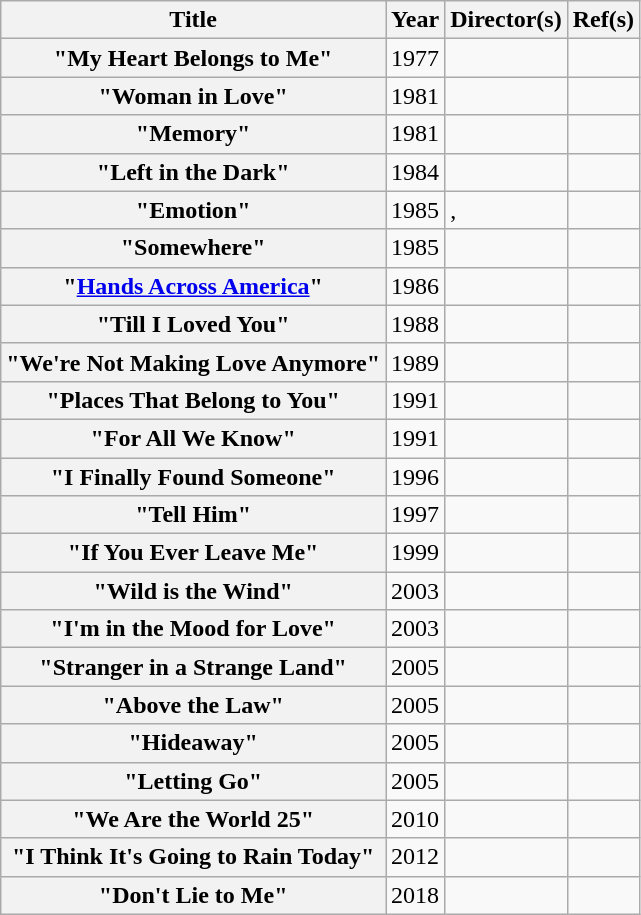<table class="wikitable plainrowheaders sortable" border="1">
<tr>
<th scope="col">Title</th>
<th scope="col">Year</th>
<th scope="col">Director(s)</th>
<th scope="col">Ref(s)</th>
</tr>
<tr>
<th scope="row">"My Heart Belongs to Me"</th>
<td style="text-align:center;">1977</td>
<td></td>
<td style="text-align:center;"></td>
</tr>
<tr>
<th scope="row">"Woman in Love"</th>
<td style="text-align:center;">1981</td>
<td></td>
<td style="text-align:center;"></td>
</tr>
<tr>
<th scope="row">"Memory"</th>
<td style="text-align:center;">1981</td>
<td></td>
<td style="text-align:center;"></td>
</tr>
<tr>
<th scope="row">"Left in the Dark"</th>
<td style="text-align:center;">1984</td>
<td></td>
<td style="text-align:center;"></td>
</tr>
<tr>
<th scope="row">"Emotion"</th>
<td style="text-align:center;">1985</td>
<td>, </td>
<td style="text-align:center;"><br></td>
</tr>
<tr>
<th scope="row">"Somewhere"</th>
<td style="text-align:center;">1985</td>
<td></td>
<td style="text-align:center;"><br></td>
</tr>
<tr>
<th scope="row">"<a href='#'>Hands Across America</a>"</th>
<td style="text-align:center;">1986</td>
<td></td>
<td style="text-align:center;"><br></td>
</tr>
<tr>
<th scope="row">"Till I Loved You"</th>
<td style="text-align:center;">1988</td>
<td></td>
<td style="text-align:center;"></td>
</tr>
<tr>
<th scope="row">"We're Not Making Love Anymore"</th>
<td style="text-align:center;">1989</td>
<td></td>
<td style="text-align:center;"><br></td>
</tr>
<tr>
<th scope="row">"Places That Belong to You"</th>
<td style="text-align:center;">1991</td>
<td></td>
<td style="text-align:center;"></td>
</tr>
<tr>
<th scope="row">"For All We Know"</th>
<td style="text-align:center;">1991</td>
<td></td>
<td style="text-align:center;"></td>
</tr>
<tr>
<th scope="row">"I Finally Found Someone"</th>
<td style="text-align:center;">1996</td>
<td></td>
<td style="text-align:center;"></td>
</tr>
<tr>
<th scope="row">"Tell Him"</th>
<td style="text-align:center;">1997</td>
<td></td>
<td style="text-align:center;"><br></td>
</tr>
<tr>
<th scope="row">"If You Ever Leave Me"</th>
<td style="text-align:center;">1999</td>
<td></td>
<td style="text-align:center;"></td>
</tr>
<tr>
<th scope="row">"Wild is the Wind"</th>
<td style="text-align:center;">2003</td>
<td></td>
<td style="text-align:center;"></td>
</tr>
<tr>
<th scope="row">"I'm in the Mood for Love"</th>
<td style="text-align:center;">2003</td>
<td></td>
<td style="text-align:center;"></td>
</tr>
<tr>
<th scope="row">"Stranger in a Strange Land"</th>
<td style="text-align:center;">2005</td>
<td></td>
<td style="text-align:center;"></td>
</tr>
<tr>
<th scope="row">"Above the Law"</th>
<td style="text-align:center;">2005</td>
<td></td>
<td style="text-align:center;"></td>
</tr>
<tr>
<th scope="row">"Hideaway"</th>
<td style="text-align:center;">2005</td>
<td></td>
<td style="text-align:center;"></td>
</tr>
<tr>
<th scope="row">"Letting Go"</th>
<td style="text-align:center;">2005</td>
<td></td>
<td style="text-align:center;"></td>
</tr>
<tr>
<th scope="row">"We Are the World 25"</th>
<td style="text-align:center;">2010</td>
<td></td>
<td style="text-align:center;"></td>
</tr>
<tr>
<th scope="row">"I Think It's Going to Rain Today"</th>
<td style="text-align:center;">2012</td>
<td></td>
<td style="text-align:center;"></td>
</tr>
<tr>
<th scope="row">"Don't Lie to Me"</th>
<td style="text-align:center;">2018</td>
<td></td>
<td style="text-align:center;"></td>
</tr>
</table>
